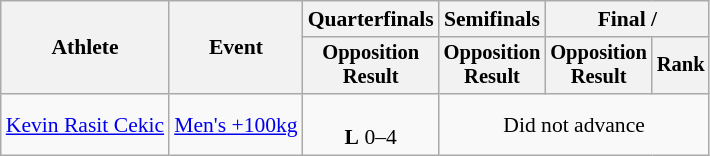<table class="wikitable" style="font-size:90%">
<tr>
<th rowspan="2">Athlete</th>
<th rowspan="2">Event</th>
<th>Quarterfinals</th>
<th>Semifinals</th>
<th colspan=2>Final / </th>
</tr>
<tr style="font-size:95%">
<th>Opposition<br>Result</th>
<th>Opposition<br>Result</th>
<th>Opposition<br>Result</th>
<th>Rank</th>
</tr>
<tr align=center>
<td align=left><a href='#'>Kevin Rasit Cekic</a></td>
<td align=left><a href='#'>Men's +100kg</a></td>
<td><br><strong>L</strong> 0–4</td>
<td colspan=3>Did not advance</td>
</tr>
</table>
